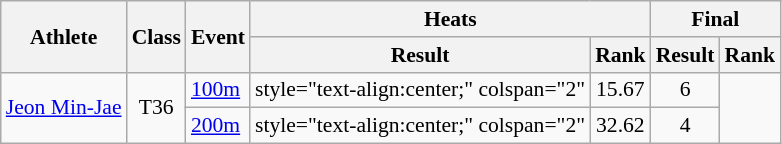<table class=wikitable style="font-size:90%">
<tr>
<th rowspan="2">Athlete</th>
<th rowspan="2">Class</th>
<th rowspan="2">Event</th>
<th colspan="2">Heats</th>
<th colspan="3">Final</th>
</tr>
<tr>
<th>Result</th>
<th>Rank</th>
<th>Result</th>
<th>Rank</th>
</tr>
<tr>
<td rowspan="2"><a href='#'>Jeon Min-Jae</a></td>
<td rowspan="2" style="text-align:center;">T36</td>
<td><a href='#'>100m</a></td>
<td>style="text-align:center;" colspan="2" </td>
<td style="text-align:center;">15.67</td>
<td style="text-align:center;">6</td>
</tr>
<tr>
<td><a href='#'>200m</a></td>
<td>style="text-align:center;" colspan="2" </td>
<td style="text-align:center;">32.62</td>
<td style="text-align:center;">4</td>
</tr>
</table>
